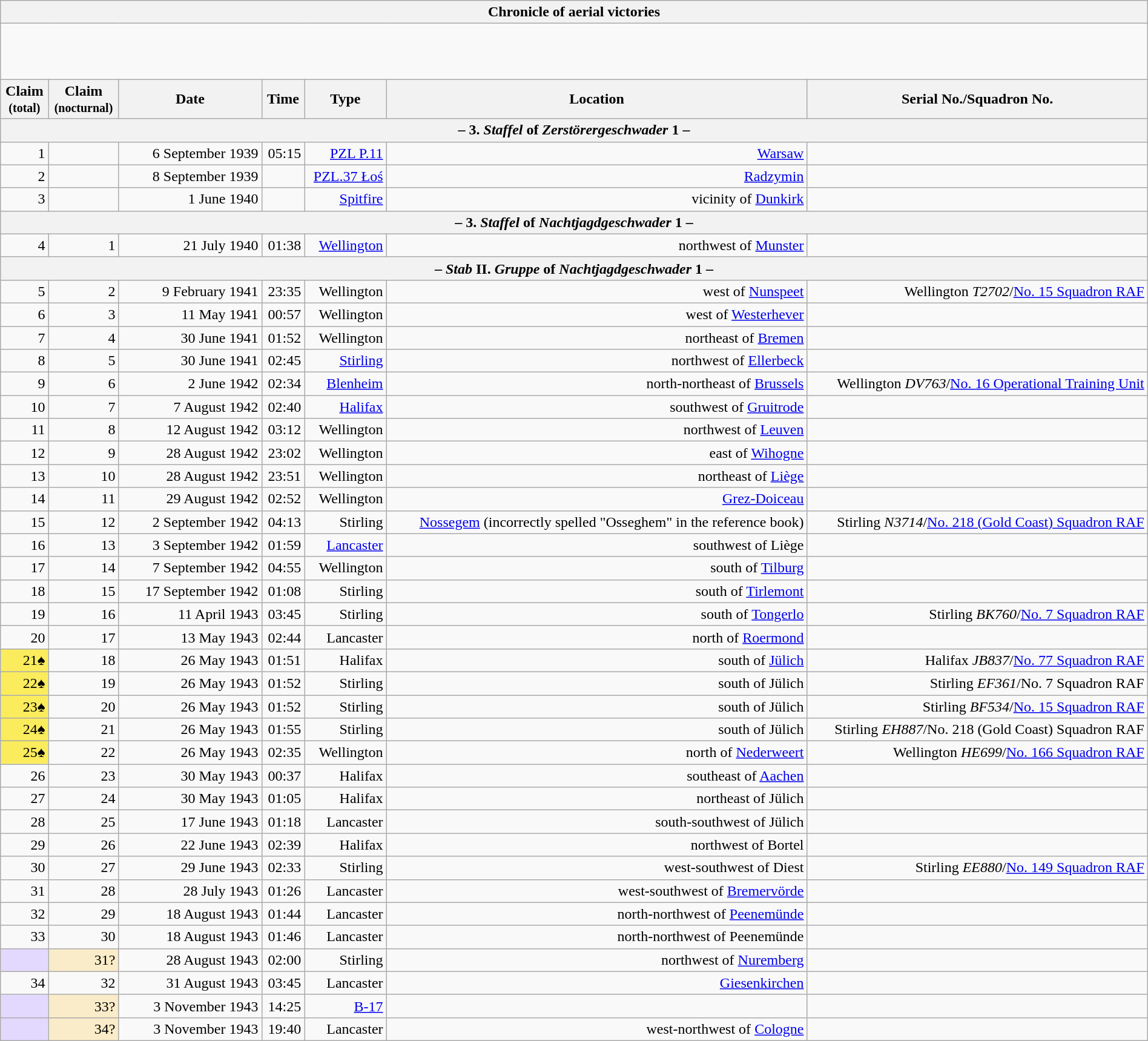<table class="wikitable plainrowheaders collapsible" style="margin-left: auto; margin-right: auto; border: none; text-align:right; width: 100%;">
<tr>
<th colspan="7">Chronicle of aerial victories</th>
</tr>
<tr>
<td colspan="7" style="text-align: left;"><br><br>
<br>
</td>
</tr>
<tr>
<th scope="col">Claim<br><small>(total)</small></th>
<th scope="col">Claim<br><small>(nocturnal)</small></th>
<th scope="col" style="width:150px">Date</th>
<th scope="col">Time</th>
<th scope="col">Type</th>
<th scope="col">Location</th>
<th scope="col">Serial No./Squadron No.</th>
</tr>
<tr>
<th colspan="7">– 3. <em>Staffel</em> of <em>Zerstörergeschwader</em> 1 –</th>
</tr>
<tr>
<td>1</td>
<td></td>
<td>6 September 1939</td>
<td>05:15</td>
<td><a href='#'>PZL P.11</a></td>
<td><a href='#'>Warsaw</a></td>
<td></td>
</tr>
<tr>
<td>2</td>
<td></td>
<td>8 September 1939</td>
<td></td>
<td><a href='#'>PZL.37 Łoś</a></td>
<td><a href='#'>Radzymin</a></td>
<td></td>
</tr>
<tr>
<td>3</td>
<td></td>
<td>1 June 1940</td>
<td></td>
<td><a href='#'>Spitfire</a></td>
<td>vicinity of <a href='#'>Dunkirk</a></td>
<td></td>
</tr>
<tr>
<th colspan="7">– 3. <em>Staffel</em> of <em>Nachtjagdgeschwader</em> 1 –</th>
</tr>
<tr>
<td>4</td>
<td>1</td>
<td>21 July 1940</td>
<td>01:38</td>
<td><a href='#'>Wellington</a></td>
<td> northwest of <a href='#'>Munster</a></td>
<td></td>
</tr>
<tr>
<th colspan="7">– <em>Stab</em> II. <em>Gruppe</em> of <em>Nachtjagdgeschwader</em> 1 –</th>
</tr>
<tr>
<td>5</td>
<td>2</td>
<td>9 February 1941</td>
<td>23:35</td>
<td>Wellington</td>
<td> west of <a href='#'>Nunspeet</a></td>
<td>Wellington <em>T2702</em>/<a href='#'>No. 15 Squadron RAF</a></td>
</tr>
<tr>
<td>6</td>
<td>3</td>
<td>11 May 1941</td>
<td>00:57</td>
<td>Wellington</td>
<td> west of <a href='#'>Westerhever</a></td>
<td></td>
</tr>
<tr>
<td>7</td>
<td>4</td>
<td>30 June 1941</td>
<td>01:52</td>
<td>Wellington</td>
<td> northeast of <a href='#'>Bremen</a></td>
<td></td>
</tr>
<tr>
<td>8</td>
<td>5</td>
<td>30 June 1941</td>
<td>02:45</td>
<td><a href='#'>Stirling</a></td>
<td> northwest of <a href='#'>Ellerbeck</a></td>
<td></td>
</tr>
<tr>
<td>9</td>
<td>6</td>
<td>2 June 1942</td>
<td>02:34</td>
<td><a href='#'>Blenheim</a></td>
<td>north-northeast of <a href='#'>Brussels</a></td>
<td>Wellington <em>DV763</em>/<a href='#'>No. 16 Operational Training Unit</a></td>
</tr>
<tr>
<td>10</td>
<td>7</td>
<td>7 August 1942</td>
<td>02:40</td>
<td><a href='#'>Halifax</a></td>
<td> southwest of <a href='#'>Gruitrode</a></td>
<td></td>
</tr>
<tr>
<td>11</td>
<td>8</td>
<td>12 August 1942</td>
<td>03:12</td>
<td>Wellington</td>
<td>northwest of <a href='#'>Leuven</a></td>
<td></td>
</tr>
<tr>
<td>12</td>
<td>9</td>
<td>28 August 1942</td>
<td>23:02</td>
<td>Wellington</td>
<td>east of <a href='#'>Wihogne</a></td>
<td></td>
</tr>
<tr>
<td>13</td>
<td>10</td>
<td>28 August 1942</td>
<td>23:51</td>
<td>Wellington</td>
<td>northeast of <a href='#'>Liège</a></td>
<td></td>
</tr>
<tr>
<td>14</td>
<td>11</td>
<td>29 August 1942</td>
<td>02:52</td>
<td>Wellington</td>
<td><a href='#'>Grez-Doiceau</a></td>
<td></td>
</tr>
<tr>
<td>15</td>
<td>12</td>
<td>2 September 1942</td>
<td>04:13</td>
<td>Stirling</td>
<td><a href='#'>Nossegem</a> (incorrectly spelled "Osseghem" in the reference book)</td>
<td>Stirling <em>N3714</em>/<a href='#'>No. 218 (Gold Coast) Squadron RAF</a></td>
</tr>
<tr>
<td>16</td>
<td>13</td>
<td>3 September 1942</td>
<td>01:59</td>
<td><a href='#'>Lancaster</a></td>
<td> southwest of Liège</td>
<td></td>
</tr>
<tr>
<td>17</td>
<td>14</td>
<td>7 September 1942</td>
<td>04:55</td>
<td>Wellington</td>
<td> south of <a href='#'>Tilburg</a></td>
<td></td>
</tr>
<tr>
<td>18</td>
<td>15</td>
<td>17 September 1942</td>
<td>01:08</td>
<td>Stirling</td>
<td>south of <a href='#'>Tirlemont</a></td>
<td></td>
</tr>
<tr>
<td>19</td>
<td>16</td>
<td>11 April 1943</td>
<td>03:45</td>
<td>Stirling</td>
<td> south of <a href='#'>Tongerlo</a></td>
<td>Stirling <em>BK760</em>/<a href='#'>No. 7 Squadron RAF</a></td>
</tr>
<tr>
<td>20</td>
<td>17</td>
<td>13 May 1943</td>
<td>02:44</td>
<td>Lancaster</td>
<td> north of <a href='#'>Roermond</a></td>
<td></td>
</tr>
<tr>
<td style="background:#fbec5d;">21♠</td>
<td>18</td>
<td>26 May 1943</td>
<td>01:51</td>
<td>Halifax</td>
<td> south of <a href='#'>Jülich</a></td>
<td>Halifax <em>JB837</em>/<a href='#'>No. 77 Squadron RAF</a></td>
</tr>
<tr>
<td style="background:#fbec5d;">22♠</td>
<td>19</td>
<td>26 May 1943</td>
<td>01:52</td>
<td>Stirling</td>
<td> south of Jülich</td>
<td>Stirling <em>EF361</em>/No. 7 Squadron RAF</td>
</tr>
<tr>
<td style="background:#fbec5d;">23♠</td>
<td>20</td>
<td>26 May 1943</td>
<td>01:52</td>
<td>Stirling</td>
<td> south of Jülich</td>
<td>Stirling <em>BF534</em>/<a href='#'>No. 15 Squadron RAF</a></td>
</tr>
<tr>
<td style="background:#fbec5d;">24♠</td>
<td>21</td>
<td>26 May 1943</td>
<td>01:55</td>
<td>Stirling</td>
<td> south of Jülich</td>
<td>Stirling <em>EH887</em>/No. 218 (Gold Coast) Squadron RAF</td>
</tr>
<tr>
<td style="background:#fbec5d;">25♠</td>
<td>22</td>
<td>26 May 1943</td>
<td>02:35</td>
<td>Wellington</td>
<td> north of <a href='#'>Nederweert</a></td>
<td>Wellington <em>HE699</em>/<a href='#'>No. 166 Squadron RAF</a></td>
</tr>
<tr>
<td>26</td>
<td>23</td>
<td>30 May 1943</td>
<td>00:37</td>
<td>Halifax</td>
<td> southeast of <a href='#'>Aachen</a></td>
<td></td>
</tr>
<tr>
<td>27</td>
<td>24</td>
<td>30 May 1943</td>
<td>01:05</td>
<td>Halifax</td>
<td> northeast of Jülich</td>
<td></td>
</tr>
<tr>
<td>28</td>
<td>25</td>
<td>17 June 1943</td>
<td>01:18</td>
<td>Lancaster</td>
<td>south-southwest of Jülich</td>
<td></td>
</tr>
<tr>
<td>29</td>
<td>26</td>
<td>22 June 1943</td>
<td>02:39</td>
<td>Halifax</td>
<td> northwest of Bortel</td>
<td></td>
</tr>
<tr>
<td>30</td>
<td>27</td>
<td>29 June 1943</td>
<td>02:33</td>
<td>Stirling</td>
<td> west-southwest of Diest</td>
<td>Stirling <em>EE880</em>/<a href='#'>No. 149 Squadron RAF</a></td>
</tr>
<tr>
<td>31</td>
<td>28</td>
<td>28 July 1943</td>
<td>01:26</td>
<td>Lancaster</td>
<td>west-southwest of <a href='#'>Bremervörde</a></td>
<td></td>
</tr>
<tr>
<td>32</td>
<td>29</td>
<td>18 August 1943</td>
<td>01:44</td>
<td>Lancaster</td>
<td>north-northwest of <a href='#'>Peenemünde</a></td>
<td></td>
</tr>
<tr>
<td>33</td>
<td>30</td>
<td>18 August 1943</td>
<td>01:46</td>
<td>Lancaster</td>
<td>north-northwest of Peenemünde</td>
<td></td>
</tr>
<tr>
<td style="background:#e3d9ff;"></td>
<td style="background:#faecc8">31?</td>
<td>28 August 1943</td>
<td>02:00</td>
<td>Stirling</td>
<td>northwest of <a href='#'>Nuremberg</a></td>
<td></td>
</tr>
<tr>
<td>34</td>
<td>32</td>
<td>31 August 1943</td>
<td>03:45</td>
<td>Lancaster</td>
<td><a href='#'>Giesenkirchen</a></td>
<td></td>
</tr>
<tr>
<td style="background:#e3d9ff;"></td>
<td style="background:#faecc8">33?</td>
<td>3 November 1943</td>
<td>14:25</td>
<td><a href='#'>B-17</a></td>
<td></td>
<td></td>
</tr>
<tr>
<td style="background:#e3d9ff;"></td>
<td style="background:#faecc8">34?</td>
<td>3 November 1943</td>
<td>19:40</td>
<td>Lancaster</td>
<td> west-northwest of <a href='#'>Cologne</a></td>
<td></td>
</tr>
</table>
